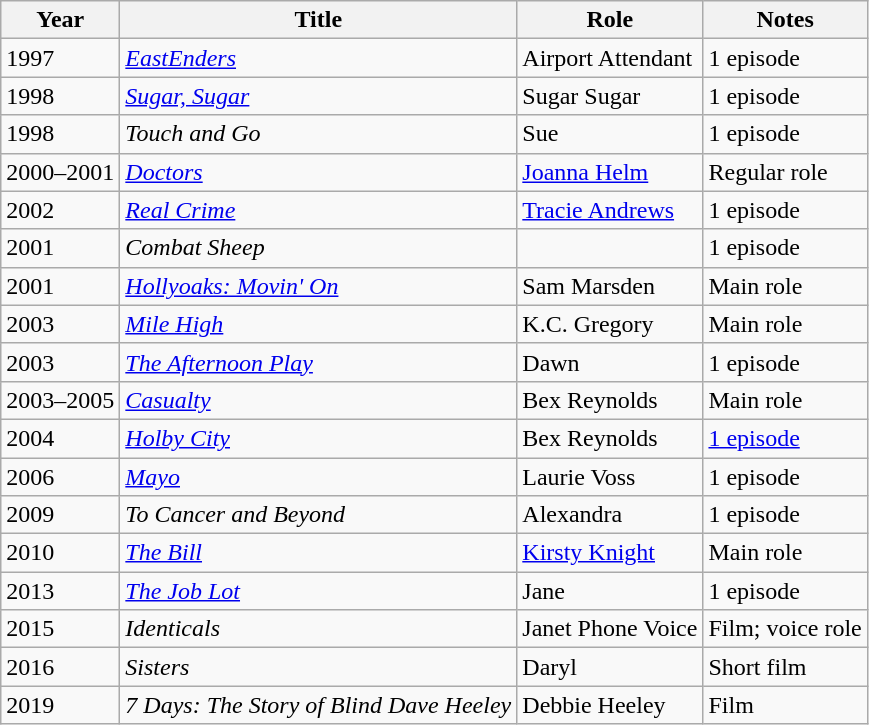<table class="wikitable">
<tr>
<th>Year</th>
<th>Title</th>
<th>Role</th>
<th>Notes</th>
</tr>
<tr>
<td>1997</td>
<td><em><a href='#'>EastEnders</a></em></td>
<td>Airport Attendant</td>
<td>1 episode</td>
</tr>
<tr>
<td>1998</td>
<td><em><a href='#'>Sugar, Sugar</a></em></td>
<td>Sugar Sugar</td>
<td>1 episode</td>
</tr>
<tr>
<td>1998</td>
<td><em>Touch and Go</em></td>
<td>Sue</td>
<td>1 episode</td>
</tr>
<tr>
<td>2000–2001</td>
<td><em><a href='#'>Doctors</a></em></td>
<td><a href='#'>Joanna Helm</a></td>
<td>Regular role</td>
</tr>
<tr>
<td>2002</td>
<td><em><a href='#'>Real Crime</a></em></td>
<td><a href='#'>Tracie Andrews</a></td>
<td>1 episode</td>
</tr>
<tr>
<td>2001</td>
<td><em>Combat Sheep</em></td>
<td></td>
<td>1 episode</td>
</tr>
<tr>
<td>2001</td>
<td><em><a href='#'>Hollyoaks: Movin' On</a></em></td>
<td>Sam Marsden</td>
<td>Main role</td>
</tr>
<tr>
<td>2003</td>
<td><em><a href='#'>Mile High</a></em></td>
<td>K.C. Gregory</td>
<td>Main role</td>
</tr>
<tr>
<td>2003</td>
<td><em><a href='#'>The Afternoon Play</a></em></td>
<td>Dawn</td>
<td>1 episode</td>
</tr>
<tr>
<td>2003–2005</td>
<td><em><a href='#'>Casualty</a></em></td>
<td>Bex Reynolds</td>
<td>Main role</td>
</tr>
<tr>
<td>2004</td>
<td><em><a href='#'>Holby City</a></em></td>
<td>Bex Reynolds</td>
<td><a href='#'>1 episode</a></td>
</tr>
<tr>
<td>2006</td>
<td><em><a href='#'>Mayo</a></em></td>
<td>Laurie Voss</td>
<td>1 episode</td>
</tr>
<tr>
<td>2009</td>
<td><em>To Cancer and Beyond</em></td>
<td>Alexandra</td>
<td>1 episode</td>
</tr>
<tr>
<td>2010</td>
<td><em><a href='#'>The Bill</a></em></td>
<td><a href='#'>Kirsty Knight</a></td>
<td>Main role</td>
</tr>
<tr>
<td>2013</td>
<td><em><a href='#'>The Job Lot</a></em></td>
<td>Jane</td>
<td>1 episode</td>
</tr>
<tr>
<td>2015</td>
<td><em>Identicals</em></td>
<td>Janet Phone Voice</td>
<td>Film; voice role</td>
</tr>
<tr>
<td>2016</td>
<td><em>Sisters</em></td>
<td>Daryl</td>
<td>Short film</td>
</tr>
<tr>
<td>2019</td>
<td><em>7 Days: The Story of Blind Dave Heeley</em></td>
<td>Debbie Heeley</td>
<td>Film</td>
</tr>
</table>
